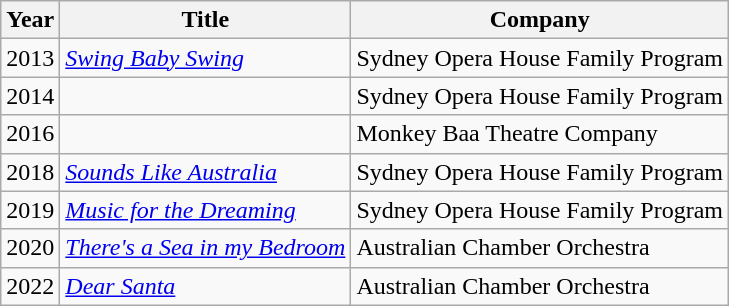<table class="wikitable sortable">
<tr>
<th>Year</th>
<th>Title</th>
<th>Company</th>
</tr>
<tr>
<td>2013</td>
<td><em><a href='#'>Swing Baby Swing</a></em></td>
<td>Sydney Opera House Family Program</td>
</tr>
<tr>
<td>2014</td>
<td></td>
<td>Sydney Opera House Family Program</td>
</tr>
<tr>
<td>2016</td>
<td></td>
<td>Monkey Baa Theatre Company</td>
</tr>
<tr>
<td>2018</td>
<td><em><a href='#'>Sounds Like Australia</a></em></td>
<td>Sydney Opera House Family Program</td>
</tr>
<tr>
<td>2019</td>
<td><em><a href='#'>Music for the Dreaming</a></em></td>
<td>Sydney Opera House Family Program</td>
</tr>
<tr>
<td>2020</td>
<td><em><a href='#'>There's a Sea in my Bedroom</a></em></td>
<td>Australian Chamber Orchestra</td>
</tr>
<tr>
<td>2022</td>
<td><em><a href='#'>Dear Santa</a></em></td>
<td>Australian Chamber Orchestra</td>
</tr>
</table>
